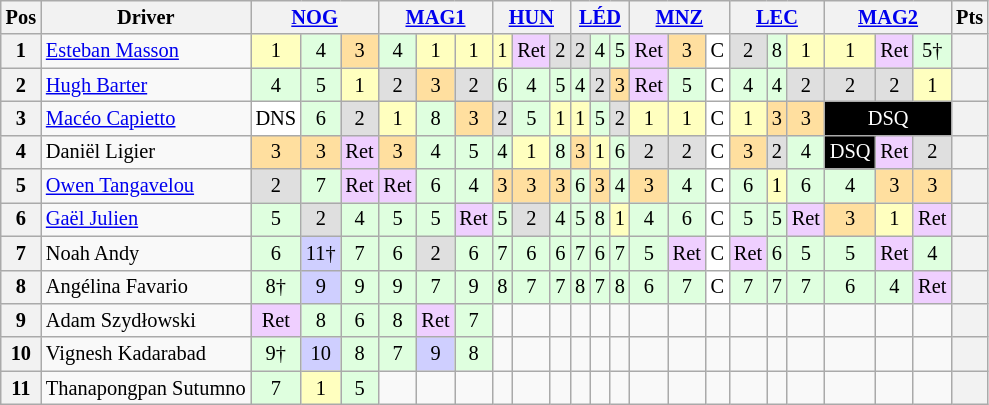<table class="wikitable" style="font-size:85%; text-align:center">
<tr style="background:#f9f9f9">
<th>Pos</th>
<th>Driver</th>
<th colspan=3><a href='#'>NOG</a><br></th>
<th colspan=3><a href='#'>MAG1</a><br></th>
<th colspan=3><a href='#'>HUN</a><br></th>
<th colspan=3><a href='#'>LÉD</a><br></th>
<th colspan=3><a href='#'>MNZ</a><br></th>
<th colspan=3><a href='#'>LEC</a><br></th>
<th colspan=3><a href='#'>MAG2</a><br></th>
<th>Pts</th>
</tr>
<tr>
<th>1</th>
<td style="text-align:left"> <a href='#'>Esteban Masson</a></td>
<td style="background:#ffffbf">1</td>
<td style="background:#dfffdf">4</td>
<td style="background:#ffdf9f">3</td>
<td style="background:#dfffdf">4</td>
<td style="background:#ffffbf">1</td>
<td style="background:#ffffbf">1</td>
<td style="background:#ffffbf">1</td>
<td style="background:#efcfff">Ret</td>
<td style="background:#dfdfdf">2</td>
<td style="background:#dfdfdf">2</td>
<td style="background:#dfffdf">4</td>
<td style="background:#dfffdf">5</td>
<td style="background:#efcfff">Ret</td>
<td style="background:#ffdf9f">3</td>
<td style="background:#ffffff">C</td>
<td style="background:#dfdfdf">2</td>
<td style="background:#dfffdf">8</td>
<td style="background:#ffffbf">1</td>
<td style="background:#ffffbf">1</td>
<td style="background:#efcfff">Ret</td>
<td style="background:#dfffdf">5†</td>
<th></th>
</tr>
<tr>
<th>2</th>
<td style="text-align:left"> <a href='#'>Hugh Barter</a></td>
<td style="background:#dfffdf">4</td>
<td style="background:#dfffdf">5</td>
<td style="background:#ffffbf">1</td>
<td style="background:#dfdfdf">2</td>
<td style="background:#ffdf9f">3</td>
<td style="background:#dfdfdf">2</td>
<td style="background:#dfffdf">6</td>
<td style="background:#dfffdf">4</td>
<td style="background:#dfffdf">5</td>
<td style="background:#dfffdf">4</td>
<td style="background:#dfdfdf">2</td>
<td style="background:#ffdf9f">3</td>
<td style="background:#efcfff">Ret</td>
<td style="background:#dfffdf">5</td>
<td style="background:#ffffff">C</td>
<td style="background:#dfffdf">4</td>
<td style="background:#dfffdf">4</td>
<td style="background:#dfdfdf">2</td>
<td style="background:#dfdfdf">2</td>
<td style="background:#dfdfdf">2</td>
<td style="background:#ffffbf">1</td>
<th></th>
</tr>
<tr>
<th>3</th>
<td style="text-align:left"> <a href='#'>Macéo Capietto</a></td>
<td style="background:#ffffff">DNS</td>
<td style="background:#dfffdf">6</td>
<td style="background:#dfdfdf">2</td>
<td style="background:#ffffbf">1</td>
<td style="background:#dfffdf">8</td>
<td style="background:#ffdf9f">3</td>
<td style="background:#dfdfdf">2</td>
<td style="background:#dfffdf">5</td>
<td style="background:#ffffbf">1</td>
<td style="background:#ffffbf">1</td>
<td style="background:#dfffdf">5</td>
<td style="background:#dfdfdf">2</td>
<td style="background:#ffffbf">1</td>
<td style="background:#ffffbf">1</td>
<td style="background:#ffffff">C</td>
<td style="background:#ffffbf">1</td>
<td style="background:#ffdf9f">3</td>
<td style="background:#ffdf9f">3</td>
<td colspan=3 style="background-color:#000000;color:white">DSQ</td>
<th></th>
</tr>
<tr>
<th>4</th>
<td style="text-align:left"> Daniël Ligier</td>
<td style="background:#ffdf9f">3</td>
<td style="background:#ffdf9f">3</td>
<td style="background:#efcfff">Ret</td>
<td style="background:#ffdf9f">3</td>
<td style="background:#dfffdf">4</td>
<td style="background:#dfffdf">5</td>
<td style="background:#dfffdf">4</td>
<td style="background:#ffffbf">1</td>
<td style="background:#dfffdf">8</td>
<td style="background:#ffdf9f">3</td>
<td style="background:#ffffbf">1</td>
<td style="background:#dfffdf">6</td>
<td style="background:#dfdfdf">2</td>
<td style="background:#dfdfdf">2</td>
<td style="background:#ffffff">C</td>
<td style="background:#ffdf9f">3</td>
<td style="background:#dfdfdf">2</td>
<td style="background:#dfffdf">4</td>
<td style="background-color:#000000;color:white">DSQ</td>
<td style="background:#efcfff">Ret</td>
<td style="background:#dfdfdf">2</td>
<th></th>
</tr>
<tr>
<th>5</th>
<td style="text-align:left"> <a href='#'>Owen Tangavelou</a></td>
<td style="background:#dfdfdf">2</td>
<td style="background:#dfffdf">7</td>
<td style="background:#efcfff">Ret</td>
<td style="background:#efcfff">Ret</td>
<td style="background:#dfffdf">6</td>
<td style="background:#dfffdf">4</td>
<td style="background:#ffdf9f">3</td>
<td style="background:#ffdf9f">3</td>
<td style="background:#ffdf9f">3</td>
<td style="background:#dfffdf">6</td>
<td style="background:#ffdf9f">3</td>
<td style="background:#dfffdf">4</td>
<td style="background:#ffdf9f">3</td>
<td style="background:#dfffdf">4</td>
<td style="background:#ffffff">C</td>
<td style="background:#dfffdf">6</td>
<td style="background:#ffffbf">1</td>
<td style="background:#dfffdf">6</td>
<td style="background:#dfffdf">4</td>
<td style="background:#ffdf9f">3</td>
<td style="background:#ffdf9f">3</td>
<th></th>
</tr>
<tr>
<th>6</th>
<td style="text-align:left"> <a href='#'>Gaël Julien</a></td>
<td style="background:#dfffdf">5</td>
<td style="background:#dfdfdf">2</td>
<td style="background:#dfffdf">4</td>
<td style="background:#dfffdf">5</td>
<td style="background:#dfffdf">5</td>
<td style="background:#efcfff">Ret</td>
<td style="background:#dfffdf">5</td>
<td style="background:#dfdfdf">2</td>
<td style="background:#dfffdf">4</td>
<td style="background:#dfffdf">5</td>
<td style="background:#dfffdf">8</td>
<td style="background:#ffffbf">1</td>
<td style="background:#dfffdf">4</td>
<td style="background:#dfffdf">6</td>
<td style="background:#ffffff">C</td>
<td style="background:#dfffdf">5</td>
<td style="background:#dfffdf">5</td>
<td style="background:#efcfff">Ret</td>
<td style="background:#ffdf9f">3</td>
<td style="background:#ffffbf">1</td>
<td style="background:#efcfff">Ret</td>
<th></th>
</tr>
<tr>
<th>7</th>
<td style="text-align:left"> Noah Andy</td>
<td style="background:#dfffdf">6</td>
<td style="background:#cfcfff">11†</td>
<td style="background:#dfffdf">7</td>
<td style="background:#dfffdf">6</td>
<td style="background:#dfdfdf">2</td>
<td style="background:#dfffdf">6</td>
<td style="background:#dfffdf">7</td>
<td style="background:#dfffdf">6</td>
<td style="background:#dfffdf">6</td>
<td style="background:#dfffdf">7</td>
<td style="background:#dfffdf">6</td>
<td style="background:#dfffdf">7</td>
<td style="background:#dfffdf">5</td>
<td style="background:#efcfff">Ret</td>
<td style="background:#ffffff">C</td>
<td style="background:#efcfff">Ret</td>
<td style="background:#dfffdf">6</td>
<td style="background:#dfffdf">5</td>
<td style="background:#dfffdf">5</td>
<td style="background:#efcfff">Ret</td>
<td style="background:#dfffdf">4</td>
<th></th>
</tr>
<tr>
<th>8</th>
<td style="text-align:left"> Angélina Favario</td>
<td style="background:#dfffdf">8†</td>
<td style="background:#cfcfff">9</td>
<td style="background:#dfffdf">9</td>
<td style="background:#dfffdf">9</td>
<td style="background:#dfffdf">7</td>
<td style="background:#dfffdf">9</td>
<td style="background:#dfffdf">8</td>
<td style="background:#dfffdf">7</td>
<td style="background:#dfffdf">7</td>
<td style="background:#dfffdf">8</td>
<td style="background:#dfffdf">7</td>
<td style="background:#dfffdf">8</td>
<td style="background:#dfffdf">6</td>
<td style="background:#dfffdf">7</td>
<td style="background:#ffffff">C</td>
<td style="background:#dfffdf">7</td>
<td style="background:#dfffdf">7</td>
<td style="background:#dfffdf">7</td>
<td style="background:#dfffdf">6</td>
<td style="background:#dfffdf">4</td>
<td style="background:#efcfff">Ret</td>
<th></th>
</tr>
<tr>
<th>9</th>
<td style="text-align:left"> Adam Szydłowski</td>
<td style="background:#efcfff">Ret</td>
<td style="background:#dfffdf">8</td>
<td style="background:#dfffdf">6</td>
<td style="background:#dfffdf">8</td>
<td style="background:#efcfff">Ret</td>
<td style="background:#dfffdf">7</td>
<td></td>
<td></td>
<td></td>
<td></td>
<td></td>
<td></td>
<td></td>
<td></td>
<td></td>
<td></td>
<td></td>
<td></td>
<td></td>
<td></td>
<td></td>
<th></th>
</tr>
<tr>
<th>10</th>
<td style="text-align:left"> Vignesh Kadarabad</td>
<td style="background:#dfffdf">9†</td>
<td style="background:#cfcfff">10</td>
<td style="background:#dfffdf">8</td>
<td style="background:#dfffdf">7</td>
<td style="background:#cfcfff">9</td>
<td style="background:#dfffdf">8</td>
<td></td>
<td></td>
<td></td>
<td></td>
<td></td>
<td></td>
<td></td>
<td></td>
<td></td>
<td></td>
<td></td>
<td></td>
<td></td>
<td></td>
<td></td>
<th></th>
</tr>
<tr>
<th>11</th>
<td style="text-align:left"> Thanapongpan Sutumno</td>
<td style="background:#dfffdf">7</td>
<td style="background:#ffffbf">1</td>
<td style="background:#dfffdf">5</td>
<td></td>
<td></td>
<td></td>
<td></td>
<td></td>
<td></td>
<td></td>
<td></td>
<td></td>
<td></td>
<td></td>
<td></td>
<td></td>
<td></td>
<td></td>
<td></td>
<td></td>
<td></td>
<th></th>
</tr>
</table>
